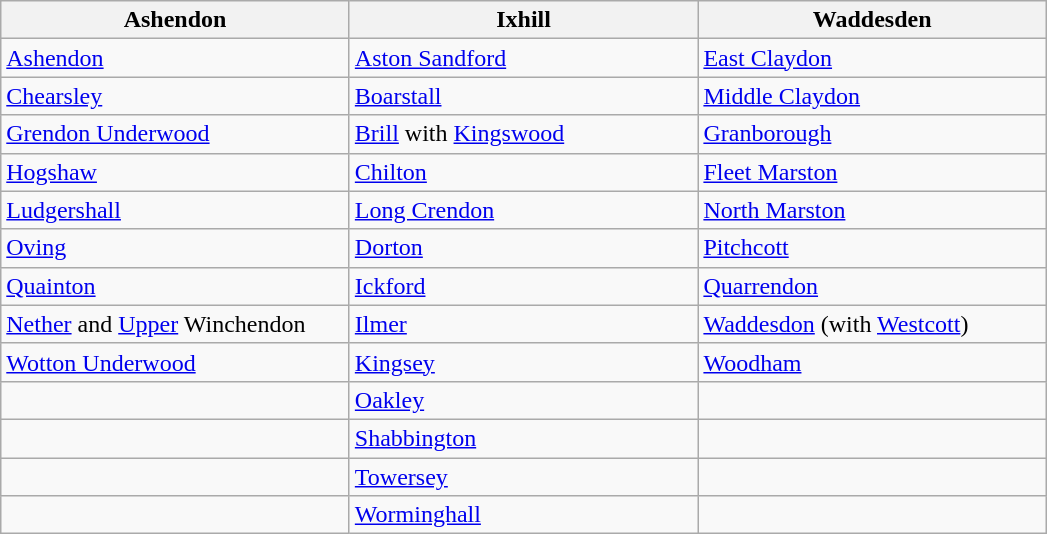<table class="wikitable">
<tr>
<th width="225">Ashendon</th>
<th width="225">Ixhill</th>
<th width="225">Waddesden</th>
</tr>
<tr>
<td><a href='#'>Ashendon</a></td>
<td><a href='#'>Aston Sandford</a></td>
<td><a href='#'>East Claydon</a></td>
</tr>
<tr>
<td><a href='#'>Chearsley</a></td>
<td><a href='#'>Boarstall</a></td>
<td><a href='#'>Middle Claydon</a></td>
</tr>
<tr>
<td><a href='#'>Grendon Underwood</a></td>
<td><a href='#'>Brill</a> with <a href='#'>Kingswood</a></td>
<td><a href='#'>Granborough</a></td>
</tr>
<tr>
<td><a href='#'>Hogshaw</a></td>
<td><a href='#'>Chilton</a></td>
<td><a href='#'>Fleet Marston</a></td>
</tr>
<tr>
<td><a href='#'>Ludgershall</a></td>
<td><a href='#'>Long Crendon</a></td>
<td><a href='#'>North Marston</a></td>
</tr>
<tr>
<td><a href='#'>Oving</a></td>
<td><a href='#'>Dorton</a></td>
<td><a href='#'>Pitchcott</a></td>
</tr>
<tr>
<td><a href='#'>Quainton</a></td>
<td><a href='#'>Ickford</a></td>
<td><a href='#'>Quarrendon</a></td>
</tr>
<tr>
<td><a href='#'>Nether</a> and <a href='#'>Upper</a> Winchendon</td>
<td><a href='#'>Ilmer</a></td>
<td><a href='#'>Waddesdon</a> (with <a href='#'>Westcott</a>)</td>
</tr>
<tr>
<td><a href='#'>Wotton Underwood</a></td>
<td><a href='#'>Kingsey</a></td>
<td><a href='#'>Woodham</a></td>
</tr>
<tr>
<td> </td>
<td><a href='#'>Oakley</a></td>
<td> </td>
</tr>
<tr>
<td> </td>
<td><a href='#'>Shabbington</a></td>
<td> </td>
</tr>
<tr>
<td> </td>
<td><a href='#'>Towersey</a></td>
<td> </td>
</tr>
<tr>
<td> </td>
<td><a href='#'>Worminghall</a></td>
<td> </td>
</tr>
</table>
